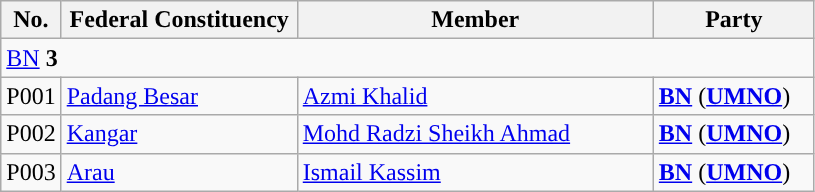<table class ="wikitable sortable">
<tr>
<th style="width:30px;">No.</th>
<th style="width:150px;">Federal Constituency</th>
<th style="width:230px;">Member</th>
<th style="width:100px;">Party</th>
</tr>
<tr>
<td colspan="4"><a href='#'>BN</a> <strong>3</strong></td>
</tr>
<tr>
<td>P001</td>
<td><a href='#'>Padang Besar</a></td>
<td><a href='#'>Azmi Khalid</a></td>
<td><strong><a href='#'>BN</a></strong> (<strong><a href='#'>UMNO</a></strong>)</td>
</tr>
<tr>
<td>P002</td>
<td><a href='#'>Kangar</a></td>
<td><a href='#'>Mohd Radzi Sheikh Ahmad</a></td>
<td><strong><a href='#'>BN</a></strong> (<strong><a href='#'>UMNO</a></strong>)</td>
</tr>
<tr>
<td>P003</td>
<td><a href='#'>Arau</a></td>
<td><a href='#'>Ismail Kassim</a></td>
<td><strong><a href='#'>BN</a></strong> (<strong><a href='#'>UMNO</a></strong>)</td>
</tr>
</table>
